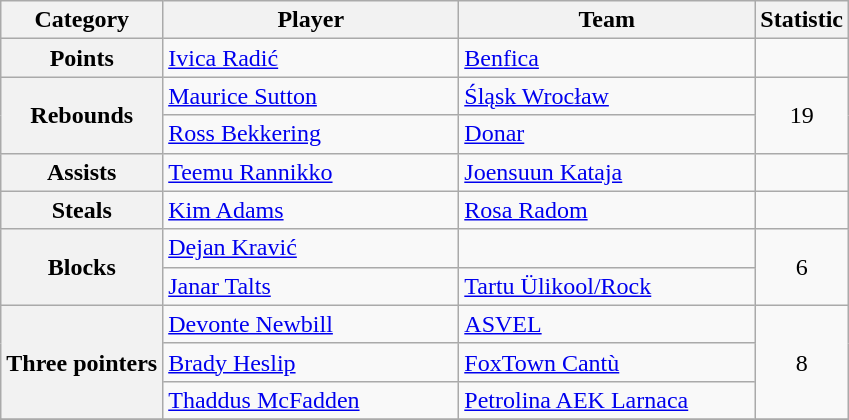<table class="wikitable">
<tr>
<th>Category</th>
<th width=190>Player</th>
<th width=190>Team</th>
<th>Statistic</th>
</tr>
<tr>
<th>Points</th>
<td> <a href='#'>Ivica Radić</a></td>
<td> <a href='#'>Benfica</a></td>
<td></td>
</tr>
<tr>
<th rowspan=2>Rebounds</th>
<td> <a href='#'>Maurice Sutton</a></td>
<td> <a href='#'>Śląsk Wrocław</a></td>
<td rowspan=2 style="text-align:center;">19</td>
</tr>
<tr>
<td> <a href='#'>Ross Bekkering</a></td>
<td> <a href='#'>Donar</a></td>
</tr>
<tr>
<th>Assists</th>
<td> <a href='#'>Teemu Rannikko</a></td>
<td> <a href='#'>Joensuun Kataja</a></td>
<td></td>
</tr>
<tr>
<th>Steals</th>
<td> <a href='#'>Kim Adams</a></td>
<td> <a href='#'>Rosa Radom</a></td>
<td></td>
</tr>
<tr>
<th rowspan=2>Blocks</th>
<td> <a href='#'>Dejan Kravić</a></td>
<td></td>
<td rowspan=2 style="text-align:center;">6</td>
</tr>
<tr>
<td> <a href='#'>Janar Talts</a></td>
<td> <a href='#'>Tartu Ülikool/Rock</a></td>
</tr>
<tr>
<th rowspan=3>Three pointers</th>
<td> <a href='#'>Devonte Newbill</a></td>
<td> <a href='#'>ASVEL</a></td>
<td rowspan=3 style="text-align:center;">8</td>
</tr>
<tr>
<td> <a href='#'>Brady Heslip</a></td>
<td>  <a href='#'>FoxTown Cantù</a></td>
</tr>
<tr>
<td> <a href='#'>Thaddus McFadden</a></td>
<td> <a href='#'>Petrolina AEK Larnaca</a></td>
</tr>
<tr>
</tr>
</table>
